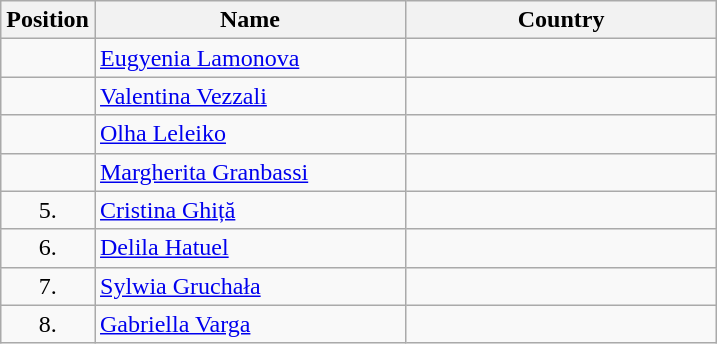<table class="wikitable">
<tr>
<th width="20">Position</th>
<th width="200">Name</th>
<th width="200">Country</th>
</tr>
<tr>
<td align="center"></td>
<td><a href='#'>Eugyenia Lamonova</a></td>
<td></td>
</tr>
<tr>
<td align="center"></td>
<td><a href='#'>Valentina Vezzali</a></td>
<td></td>
</tr>
<tr>
<td align="center"></td>
<td><a href='#'>Olha Leleiko</a></td>
<td></td>
</tr>
<tr>
<td align="center"></td>
<td><a href='#'>Margherita Granbassi</a></td>
<td></td>
</tr>
<tr>
<td align="center">5.</td>
<td><a href='#'>Cristina Ghiță</a></td>
<td></td>
</tr>
<tr>
<td align="center">6.</td>
<td><a href='#'>Delila Hatuel</a></td>
<td></td>
</tr>
<tr>
<td align="center">7.</td>
<td><a href='#'>Sylwia Gruchała</a></td>
<td></td>
</tr>
<tr>
<td align="center">8.</td>
<td><a href='#'>Gabriella Varga</a></td>
<td></td>
</tr>
</table>
